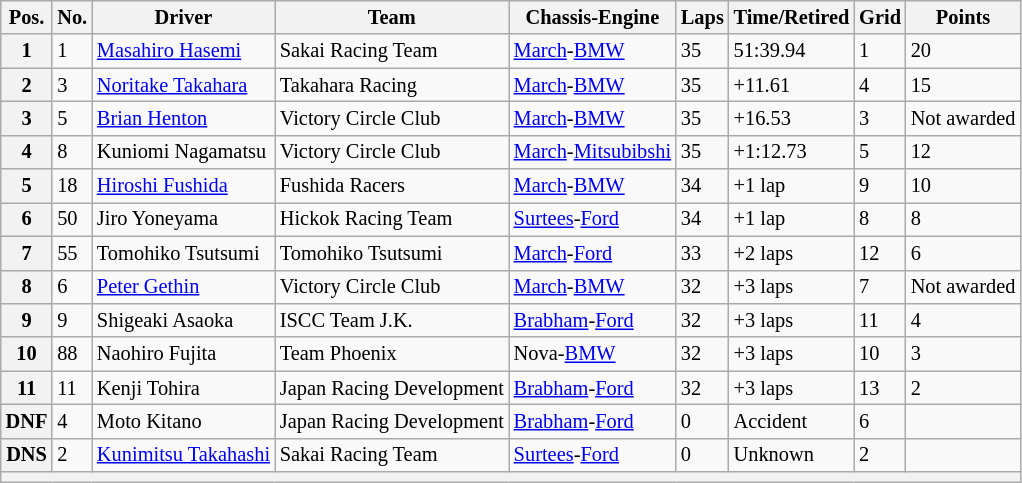<table class="wikitable" style="font-size: 85%">
<tr>
<th>Pos.</th>
<th>No.</th>
<th>Driver</th>
<th>Team</th>
<th>Chassis-Engine</th>
<th>Laps</th>
<th>Time/Retired</th>
<th>Grid</th>
<th>Points</th>
</tr>
<tr>
<th>1</th>
<td>1</td>
<td> <a href='#'>Masahiro Hasemi</a></td>
<td>Sakai Racing Team</td>
<td><a href='#'>March</a>-<a href='#'>BMW</a></td>
<td>35</td>
<td>51:39.94</td>
<td>1</td>
<td>20</td>
</tr>
<tr>
<th>2</th>
<td>3</td>
<td> <a href='#'>Noritake Takahara</a></td>
<td>Takahara Racing</td>
<td><a href='#'>March</a>-<a href='#'>BMW</a></td>
<td>35</td>
<td>+11.61</td>
<td>4</td>
<td>15</td>
</tr>
<tr>
<th>3</th>
<td>5</td>
<td> <a href='#'>Brian Henton</a></td>
<td>Victory Circle Club</td>
<td><a href='#'>March</a>-<a href='#'>BMW</a></td>
<td>35</td>
<td>+16.53</td>
<td>3</td>
<td>Not awarded</td>
</tr>
<tr>
<th>4</th>
<td>8</td>
<td> Kuniomi Nagamatsu</td>
<td>Victory Circle Club</td>
<td><a href='#'>March</a>-<a href='#'>Mitsubibshi</a></td>
<td>35</td>
<td>+1:12.73</td>
<td>5</td>
<td>12</td>
</tr>
<tr>
<th>5</th>
<td>18</td>
<td> <a href='#'>Hiroshi Fushida</a></td>
<td>Fushida Racers</td>
<td><a href='#'>March</a>-<a href='#'>BMW</a></td>
<td>34</td>
<td>+1 lap</td>
<td>9</td>
<td>10</td>
</tr>
<tr>
<th>6</th>
<td>50</td>
<td> Jiro Yoneyama</td>
<td>Hickok Racing Team</td>
<td><a href='#'>Surtees</a>-<a href='#'>Ford</a></td>
<td>34</td>
<td>+1 lap</td>
<td>8</td>
<td>8</td>
</tr>
<tr>
<th>7</th>
<td>55</td>
<td> Tomohiko Tsutsumi</td>
<td>Tomohiko Tsutsumi</td>
<td><a href='#'>March</a>-<a href='#'>Ford</a></td>
<td>33</td>
<td>+2 laps</td>
<td>12</td>
<td>6</td>
</tr>
<tr>
<th>8</th>
<td>6</td>
<td> <a href='#'>Peter Gethin</a></td>
<td>Victory Circle Club</td>
<td><a href='#'>March</a>-<a href='#'>BMW</a></td>
<td>32</td>
<td>+3 laps</td>
<td>7</td>
<td>Not awarded</td>
</tr>
<tr>
<th>9</th>
<td>9</td>
<td> Shigeaki Asaoka</td>
<td>ISCC Team J.K.</td>
<td><a href='#'>Brabham</a>-<a href='#'>Ford</a></td>
<td>32</td>
<td>+3 laps</td>
<td>11</td>
<td>4</td>
</tr>
<tr>
<th>10</th>
<td>88</td>
<td> Naohiro Fujita</td>
<td>Team Phoenix</td>
<td>Nova-<a href='#'>BMW</a></td>
<td>32</td>
<td>+3 laps</td>
<td>10</td>
<td>3</td>
</tr>
<tr>
<th>11</th>
<td>11</td>
<td> Kenji Tohira</td>
<td>Japan Racing Development</td>
<td><a href='#'>Brabham</a>-<a href='#'>Ford</a></td>
<td>32</td>
<td>+3 laps</td>
<td>13</td>
<td>2</td>
</tr>
<tr>
<th>DNF</th>
<td>4</td>
<td> Moto Kitano</td>
<td>Japan Racing Development</td>
<td><a href='#'>Brabham</a>-<a href='#'>Ford</a></td>
<td>0</td>
<td>Accident</td>
<td>6</td>
<td></td>
</tr>
<tr>
<th>DNS</th>
<td>2</td>
<td> <a href='#'>Kunimitsu Takahashi</a></td>
<td>Sakai Racing Team</td>
<td><a href='#'>Surtees</a>-<a href='#'>Ford</a></td>
<td>0</td>
<td>Unknown</td>
<td>2</td>
<td></td>
</tr>
<tr>
<th colspan="9"></th>
</tr>
</table>
